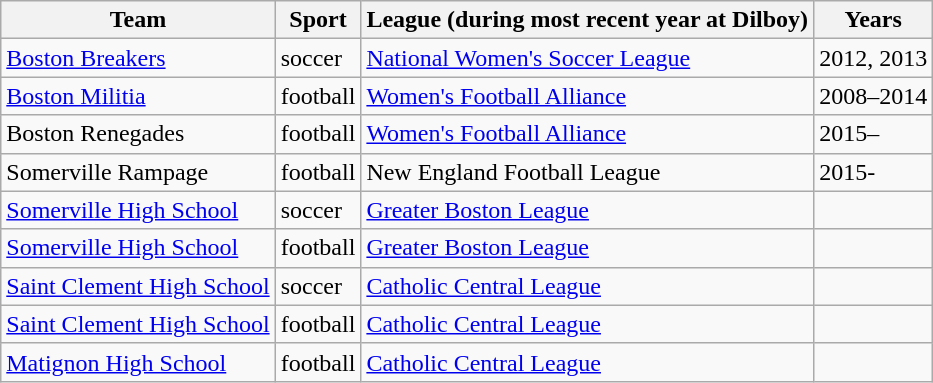<table class="wikitable sortable">
<tr>
<th scope="col">Team</th>
<th scope="col">Sport</th>
<th scope="col">League (during most recent year at Dilboy)</th>
<th scope="col">Years</th>
</tr>
<tr>
<td><a href='#'>Boston Breakers</a></td>
<td>soccer</td>
<td><a href='#'>National Women's Soccer League</a></td>
<td data-sort-value=2012>2012, 2013</td>
</tr>
<tr>
<td><a href='#'>Boston Militia</a></td>
<td>football</td>
<td><a href='#'>Women's Football Alliance</a></td>
<td data-sort-value=2008>2008–2014</td>
</tr>
<tr>
<td>Boston Renegades</td>
<td>football</td>
<td><a href='#'>Women's Football Alliance</a></td>
<td data-sort-value=2015>2015–</td>
</tr>
<tr>
<td>Somerville Rampage</td>
<td>football</td>
<td>New England Football League</td>
<td>2015-</td>
</tr>
<tr>
<td><a href='#'>Somerville High School</a></td>
<td>soccer</td>
<td><a href='#'>Greater Boston League</a></td>
<td></td>
</tr>
<tr>
<td><a href='#'>Somerville High School</a></td>
<td>football</td>
<td><a href='#'>Greater Boston League</a></td>
<td></td>
</tr>
<tr>
<td><a href='#'>Saint Clement High School</a></td>
<td>soccer</td>
<td><a href='#'>Catholic Central League</a></td>
<td></td>
</tr>
<tr>
<td><a href='#'>Saint Clement High School</a></td>
<td>football</td>
<td><a href='#'>Catholic Central League</a></td>
<td></td>
</tr>
<tr>
<td><a href='#'>Matignon High School</a></td>
<td>football</td>
<td><a href='#'>Catholic Central League</a></td>
<td></td>
</tr>
</table>
